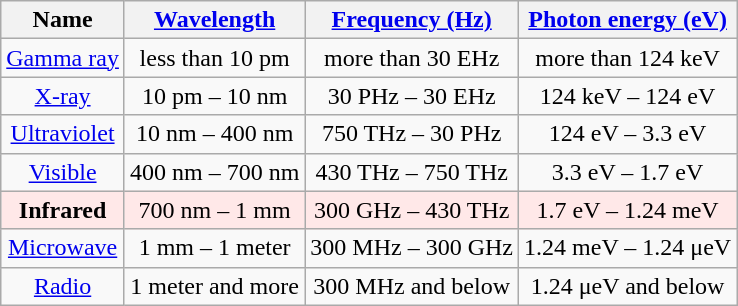<table class=wikitable style="float:center; margin:2px; text-align:center;">
<tr>
<th>Name</th>
<th><a href='#'>Wavelength</a></th>
<th><a href='#'>Frequency (Hz)</a></th>
<th><a href='#'>Photon energy (eV)</a></th>
</tr>
<tr>
<td><a href='#'>Gamma ray</a></td>
<td>less than 10 pm</td>
<td>more than 30 EHz</td>
<td>more than 124 keV</td>
</tr>
<tr>
<td><a href='#'>X-ray</a></td>
<td>10 pm – 10 nm</td>
<td>30 PHz – 30 EHz</td>
<td>124 keV – 124 eV</td>
</tr>
<tr>
<td><a href='#'>Ultraviolet</a></td>
<td>10 nm – 400 nm</td>
<td>750 THz – 30 PHz</td>
<td>124 eV – 3.3 eV</td>
</tr>
<tr>
<td><a href='#'>Visible</a></td>
<td>400 nm – 700 nm</td>
<td>430 THz – 750 THz</td>
<td>3.3 eV – 1.7 eV</td>
</tr>
<tr style="background:#FFE8E8;">
<td><strong>Infrared</strong></td>
<td>700 nm – 1 mm</td>
<td>300 GHz – 430 THz</td>
<td>1.7 eV – 1.24 meV</td>
</tr>
<tr>
<td><a href='#'>Microwave</a></td>
<td>1 mm – 1 meter</td>
<td>300 MHz – 300 GHz</td>
<td>1.24 meV – 1.24 μeV</td>
</tr>
<tr>
<td><a href='#'>Radio</a></td>
<td>1 meter and more</td>
<td>300 MHz and below</td>
<td>1.24 μeV and below</td>
</tr>
</table>
